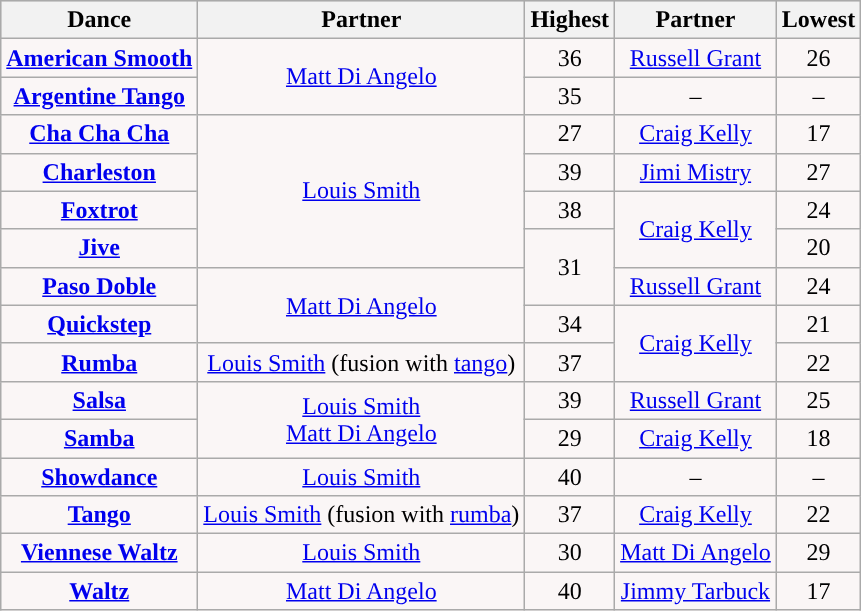<table class="wikitable sortable collapsed">
<tr style="text-align:Center; background:#ccc;">
<th>Dance</th>
<th>Partner</th>
<th>Highest</th>
<th>Partner</th>
<th>Lowest</th>
</tr>
<tr style="text-align: center; background:#faf6f6;">
<td><strong><a href='#'>American Smooth</a></strong></td>
<td rowspan="2"><a href='#'>Matt Di Angelo</a></td>
<td>36</td>
<td><a href='#'>Russell Grant</a></td>
<td>26</td>
</tr>
<tr style="text-align: center; background:#faf6f6;">
<td><strong><a href='#'>Argentine Tango</a></strong></td>
<td>35</td>
<td>–</td>
<td>–</td>
</tr>
<tr style="text-align: center; background:#faf6f6;">
<td><strong><a href='#'>Cha Cha Cha</a></strong></td>
<td rowspan="4"><a href='#'>Louis Smith</a></td>
<td>27</td>
<td><a href='#'>Craig Kelly</a></td>
<td>17</td>
</tr>
<tr style="text-align: center; background:#faf6f6;">
<td><strong><a href='#'>Charleston</a></strong></td>
<td>39</td>
<td><a href='#'>Jimi Mistry</a></td>
<td>27</td>
</tr>
<tr style="text-align: center; background:#faf6f6;">
<td><strong><a href='#'>Foxtrot</a></strong></td>
<td>38</td>
<td rowspan="2"><a href='#'>Craig Kelly</a></td>
<td>24</td>
</tr>
<tr style="text-align: center; background:#faf6f6;">
<td><strong><a href='#'>Jive</a></strong></td>
<td rowspan="2">31</td>
<td>20</td>
</tr>
<tr style="text-align: center; background:#faf6f6;">
<td><strong><a href='#'>Paso Doble</a></strong></td>
<td rowspan="2"><a href='#'>Matt Di Angelo</a></td>
<td><a href='#'>Russell Grant</a></td>
<td>24</td>
</tr>
<tr style="text-align: center; background:#faf6f6;">
<td><strong><a href='#'>Quickstep</a></strong></td>
<td>34</td>
<td rowspan="2"><a href='#'>Craig Kelly</a></td>
<td>21</td>
</tr>
<tr style="text-align: center; background:#faf6f6;">
<td><strong><a href='#'>Rumba</a></strong></td>
<td><a href='#'>Louis Smith</a> (fusion with <a href='#'>tango</a>)</td>
<td>37</td>
<td>22</td>
</tr>
<tr style="text-align: center; background:#faf6f6;">
<td><strong><a href='#'>Salsa</a></strong></td>
<td rowspan="2"><a href='#'>Louis Smith</a><br><a href='#'>Matt Di Angelo</a></td>
<td>39</td>
<td><a href='#'>Russell Grant</a></td>
<td>25</td>
</tr>
<tr style="text-align: center; background:#faf6f6;">
<td><strong><a href='#'>Samba</a></strong></td>
<td>29</td>
<td><a href='#'>Craig Kelly</a></td>
<td>18</td>
</tr>
<tr style="text-align: center; background:#faf6f6;">
<td><strong><a href='#'>Showdance</a></strong></td>
<td><a href='#'>Louis Smith</a></td>
<td>40</td>
<td>–</td>
<td>–</td>
</tr>
<tr style="text-align: center; background:#faf6f6">
<td><strong><a href='#'>Tango</a></strong></td>
<td><a href='#'>Louis Smith</a> (fusion with <a href='#'>rumba</a>)</td>
<td>37</td>
<td><a href='#'>Craig Kelly</a></td>
<td>22</td>
</tr>
<tr style="text-align: center; background:#faf6f6;">
<td><strong><a href='#'>Viennese Waltz</a></strong></td>
<td><a href='#'>Louis Smith</a></td>
<td>30</td>
<td><a href='#'>Matt Di Angelo</a></td>
<td>29</td>
</tr>
<tr style="text-align: center; background:#faf6f6;">
<td><strong><a href='#'>Waltz</a></strong></td>
<td><a href='#'>Matt Di Angelo</a></td>
<td>40</td>
<td><a href='#'>Jimmy Tarbuck</a></td>
<td>17</td>
</tr>
</table>
